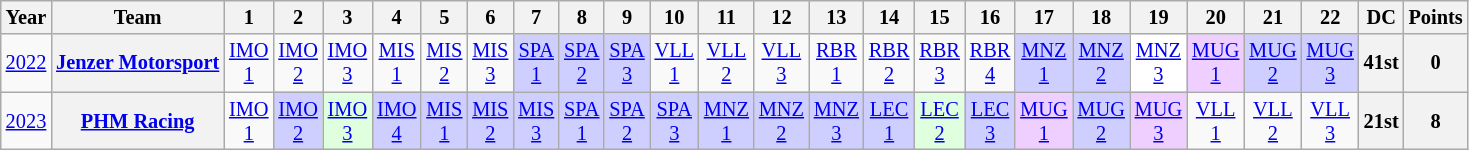<table class="wikitable" style="text-align:center; font-size:85%">
<tr>
<th>Year</th>
<th>Team</th>
<th>1</th>
<th>2</th>
<th>3</th>
<th>4</th>
<th>5</th>
<th>6</th>
<th>7</th>
<th>8</th>
<th>9</th>
<th>10</th>
<th>11</th>
<th>12</th>
<th>13</th>
<th>14</th>
<th>15</th>
<th>16</th>
<th>17</th>
<th>18</th>
<th>19</th>
<th>20</th>
<th>21</th>
<th>22</th>
<th>DC</th>
<th>Points</th>
</tr>
<tr>
<td><a href='#'>2022</a></td>
<th nowrap><a href='#'>Jenzer Motorsport</a></th>
<td><a href='#'>IMO<br>1</a></td>
<td><a href='#'>IMO<br>2</a></td>
<td><a href='#'>IMO<br>3</a></td>
<td><a href='#'>MIS<br>1</a></td>
<td><a href='#'>MIS<br>2</a></td>
<td><a href='#'>MIS<br>3</a></td>
<td style="background:#CFCFFF;"><a href='#'>SPA<br>1</a><br></td>
<td style="background:#CFCFFF;"><a href='#'>SPA<br>2</a><br></td>
<td style="background:#CFCFFF;"><a href='#'>SPA<br>3</a><br></td>
<td><a href='#'>VLL<br>1</a></td>
<td><a href='#'>VLL<br>2</a></td>
<td><a href='#'>VLL<br>3</a></td>
<td><a href='#'>RBR<br>1</a></td>
<td><a href='#'>RBR<br>2</a></td>
<td><a href='#'>RBR<br>3</a></td>
<td><a href='#'>RBR<br>4</a></td>
<td style="background:#CFCFFF;"><a href='#'>MNZ<br>1</a><br></td>
<td style="background:#CFCFFF;"><a href='#'>MNZ<br>2</a><br></td>
<td style="background:#FFFFFF;"><a href='#'>MNZ<br>3</a><br></td>
<td style="background:#EFCFFF;"><a href='#'>MUG<br>1</a><br></td>
<td style="background:#CFCFFF;"><a href='#'>MUG<br>2</a><br></td>
<td style="background:#CFCFFF;"><a href='#'>MUG<br>3</a><br></td>
<th>41st</th>
<th>0</th>
</tr>
<tr>
<td><a href='#'>2023</a></td>
<th nowrap><a href='#'>PHM Racing</a></th>
<td><a href='#'>IMO<br>1</a></td>
<td style="background:#CFCFFF;"><a href='#'>IMO<br>2</a><br></td>
<td style="background:#DFFFDF;"><a href='#'>IMO<br>3</a><br></td>
<td style="background:#CFCFFF;"><a href='#'>IMO<br>4</a><br></td>
<td style="background:#CFCFFF;"><a href='#'>MIS<br>1</a><br></td>
<td style="background:#CFCFFF;"><a href='#'>MIS<br>2</a><br></td>
<td style="background:#CFCFFF;"><a href='#'>MIS<br>3</a><br></td>
<td style="background:#CFCFFF;"><a href='#'>SPA<br>1</a><br></td>
<td style="background:#CFCFFF;"><a href='#'>SPA<br>2</a><br></td>
<td style="background:#CFCFFF;"><a href='#'>SPA<br>3</a><br></td>
<td style="background:#CFCFFF;"><a href='#'>MNZ<br>1</a><br></td>
<td style="background:#CFCFFF;"><a href='#'>MNZ<br>2</a><br></td>
<td style="background:#CFCFFF;"><a href='#'>MNZ<br>3</a><br></td>
<td style="background:#CFCFFF;"><a href='#'>LEC<br>1</a><br></td>
<td style="background:#DFFFDF;"><a href='#'>LEC<br>2</a><br></td>
<td style="background:#CFCFFF;"><a href='#'>LEC<br>3</a><br></td>
<td style="background:#EFCFFF;"><a href='#'>MUG<br>1</a><br></td>
<td style="background:#CFCFFF;"><a href='#'>MUG<br>2</a><br></td>
<td style="background:#EFCFFF;"><a href='#'>MUG<br>3</a><br></td>
<td><a href='#'>VLL<br>1</a></td>
<td><a href='#'>VLL<br>2</a></td>
<td><a href='#'>VLL<br>3</a></td>
<th>21st</th>
<th>8</th>
</tr>
</table>
